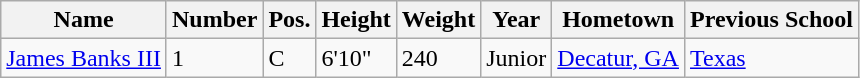<table class="wikitable sortable" border="1">
<tr>
<th>Name</th>
<th>Number</th>
<th>Pos.</th>
<th>Height</th>
<th>Weight</th>
<th>Year</th>
<th>Hometown</th>
<th class="unsortable">Previous School</th>
</tr>
<tr>
<td><a href='#'>James Banks III</a></td>
<td>1</td>
<td>C</td>
<td>6'10"</td>
<td>240</td>
<td>Junior</td>
<td><a href='#'>Decatur, GA</a></td>
<td><a href='#'>Texas</a></td>
</tr>
</table>
